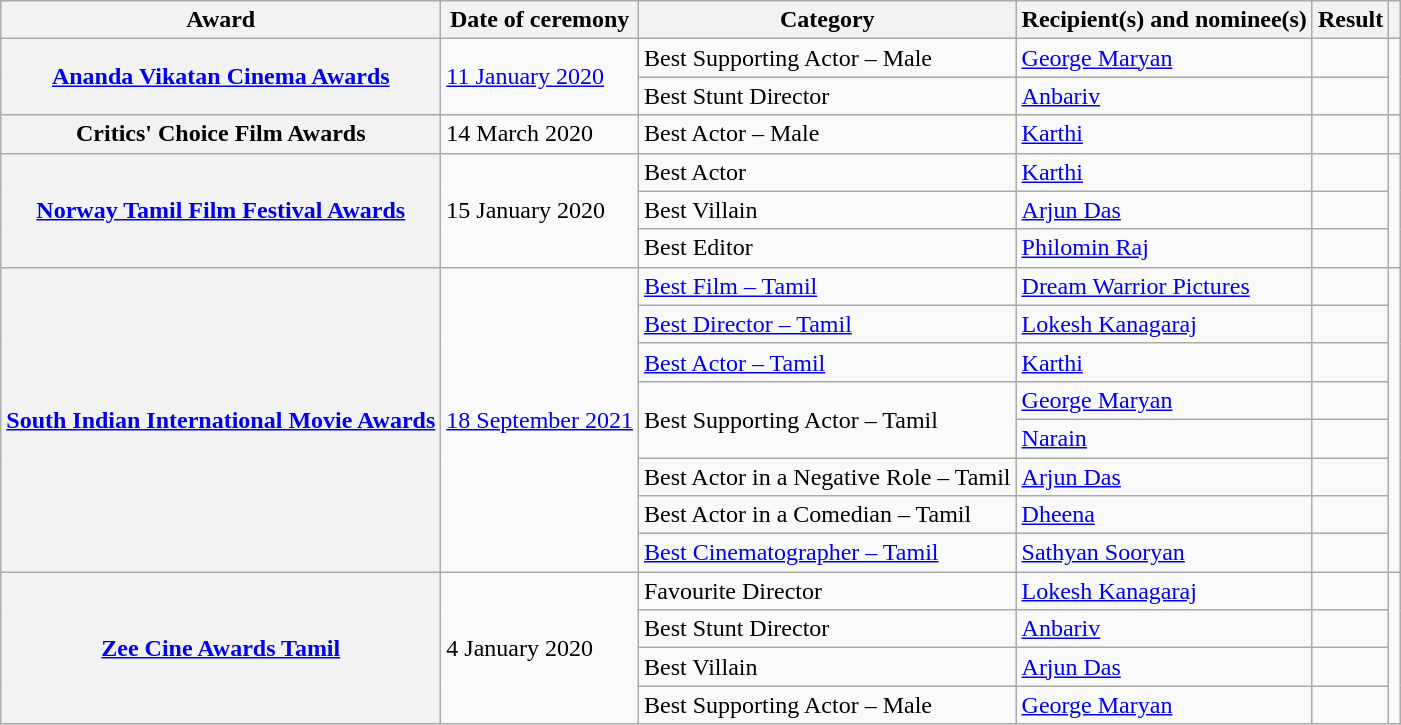<table class="wikitable plainrowheaders sortable">
<tr>
<th scope="col">Award</th>
<th scope="col">Date of ceremony</th>
<th scope="col">Category</th>
<th scope="col">Recipient(s) and nominee(s)</th>
<th scope="col">Result</th>
<th scope="col" class="unsortable"></th>
</tr>
<tr>
<th rowspan="2" scope="row"><a href='#'>Ananda Vikatan Cinema Awards</a></th>
<td rowspan="2"><a href='#'>11 January 2020</a></td>
<td>Best Supporting Actor – Male</td>
<td><a href='#'>George Maryan</a></td>
<td></td>
<td style="text-align:center;" rowspan="2"></td>
</tr>
<tr>
<td>Best Stunt Director</td>
<td><a href='#'>Anbariv</a></td>
<td></td>
</tr>
<tr>
<th scope="row">Critics' Choice Film Awards</th>
<td>14 March 2020</td>
<td>Best Actor – Male</td>
<td><a href='#'>Karthi</a></td>
<td></td>
<td style="text-align:center;"><br></td>
</tr>
<tr>
<th rowspan="3" scope="row"><a href='#'>Norway Tamil Film Festival Awards</a></th>
<td rowspan="3">15 January 2020</td>
<td>Best Actor</td>
<td><a href='#'>Karthi</a></td>
<td></td>
<td rowspan="3" style="text-align:center;"></td>
</tr>
<tr>
<td>Best Villain</td>
<td><a href='#'>Arjun Das</a></td>
<td></td>
</tr>
<tr>
<td>Best Editor</td>
<td><a href='#'>Philomin Raj</a></td>
<td></td>
</tr>
<tr>
<th rowspan="8" scope="row"><a href='#'>South Indian International Movie Awards</a></th>
<td rowspan="8"><a href='#'>18 September 2021</a></td>
<td><a href='#'>Best Film – Tamil</a></td>
<td><a href='#'>Dream Warrior Pictures</a></td>
<td></td>
<td rowspan="8" style="text-align:center;"><br></td>
</tr>
<tr>
<td><a href='#'>Best Director – Tamil</a></td>
<td><a href='#'>Lokesh Kanagaraj</a></td>
<td></td>
</tr>
<tr>
<td><a href='#'>Best Actor – Tamil</a></td>
<td><a href='#'>Karthi</a></td>
<td></td>
</tr>
<tr>
<td rowspan="2">Best Supporting Actor – Tamil</td>
<td><a href='#'>George Maryan</a></td>
<td></td>
</tr>
<tr>
<td><a href='#'>Narain</a></td>
<td></td>
</tr>
<tr>
<td>Best Actor in a Negative Role – Tamil</td>
<td><a href='#'>Arjun Das</a></td>
<td></td>
</tr>
<tr>
<td>Best Actor in a Comedian – Tamil</td>
<td><a href='#'>Dheena</a></td>
<td></td>
</tr>
<tr>
<td><a href='#'>Best Cinematographer – Tamil</a></td>
<td><a href='#'>Sathyan Sooryan</a></td>
<td></td>
</tr>
<tr>
<th rowspan="4" scope="row"><a href='#'>Zee Cine Awards Tamil</a></th>
<td rowspan="4">4 January 2020</td>
<td>Favourite Director</td>
<td><a href='#'>Lokesh Kanagaraj</a></td>
<td></td>
<td rowspan="4" style="text-align:center;"><br></td>
</tr>
<tr>
<td>Best Stunt Director</td>
<td><a href='#'>Anbariv</a></td>
<td></td>
</tr>
<tr>
<td>Best Villain</td>
<td><a href='#'>Arjun Das</a></td>
<td></td>
</tr>
<tr>
<td>Best Supporting Actor – Male</td>
<td><a href='#'>George Maryan</a></td>
<td></td>
</tr>
</table>
